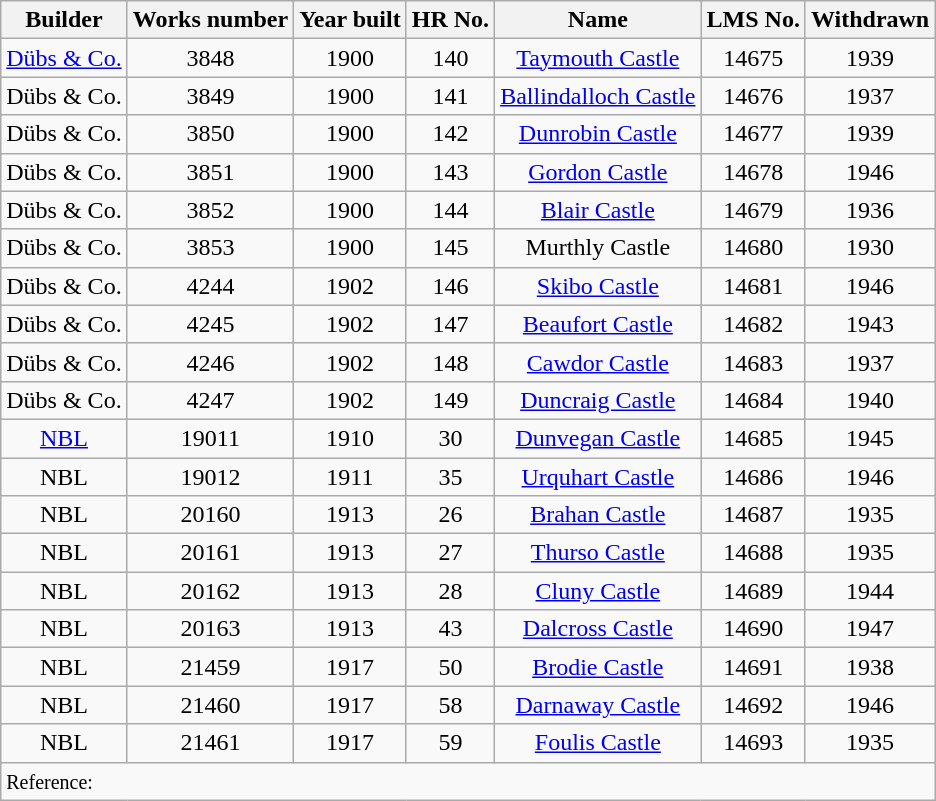<table class="wikitable sortable" style="text-align:center">
<tr>
<th>Builder</th>
<th>Works number</th>
<th>Year built</th>
<th>HR No.</th>
<th>Name</th>
<th>LMS No.</th>
<th>Withdrawn</th>
</tr>
<tr>
<td><a href='#'>Dübs & Co.</a></td>
<td>3848</td>
<td>1900</td>
<td>140</td>
<td><a href='#'>Taymouth Castle</a></td>
<td>14675</td>
<td>1939</td>
</tr>
<tr>
<td>Dübs & Co.</td>
<td>3849</td>
<td>1900</td>
<td>141</td>
<td><a href='#'>Ballindalloch Castle</a></td>
<td>14676</td>
<td>1937</td>
</tr>
<tr>
<td>Dübs & Co.</td>
<td>3850</td>
<td>1900</td>
<td>142</td>
<td><a href='#'>Dunrobin Castle</a></td>
<td>14677</td>
<td>1939</td>
</tr>
<tr>
<td>Dübs & Co.</td>
<td>3851</td>
<td>1900</td>
<td>143</td>
<td><a href='#'>Gordon Castle</a></td>
<td>14678</td>
<td>1946</td>
</tr>
<tr>
<td>Dübs & Co.</td>
<td>3852</td>
<td>1900</td>
<td>144</td>
<td><a href='#'>Blair Castle</a></td>
<td>14679</td>
<td>1936</td>
</tr>
<tr>
<td>Dübs & Co.</td>
<td>3853</td>
<td>1900</td>
<td>145</td>
<td>Murthly Castle</td>
<td>14680</td>
<td>1930</td>
</tr>
<tr>
<td>Dübs & Co.</td>
<td>4244</td>
<td>1902</td>
<td>146</td>
<td><a href='#'>Skibo Castle</a></td>
<td>14681</td>
<td>1946</td>
</tr>
<tr>
<td>Dübs & Co.</td>
<td>4245</td>
<td>1902</td>
<td>147</td>
<td><a href='#'>Beaufort Castle</a></td>
<td>14682</td>
<td>1943</td>
</tr>
<tr>
<td>Dübs & Co.</td>
<td>4246</td>
<td>1902</td>
<td>148</td>
<td><a href='#'>Cawdor Castle</a></td>
<td>14683</td>
<td>1937</td>
</tr>
<tr>
<td>Dübs & Co.</td>
<td>4247</td>
<td>1902</td>
<td>149</td>
<td><a href='#'>Duncraig Castle</a></td>
<td>14684</td>
<td>1940</td>
</tr>
<tr>
<td><a href='#'>NBL</a></td>
<td>19011</td>
<td>1910</td>
<td>30</td>
<td><a href='#'>Dunvegan Castle</a></td>
<td>14685</td>
<td>1945</td>
</tr>
<tr>
<td>NBL</td>
<td>19012</td>
<td>1911</td>
<td>35</td>
<td><a href='#'>Urquhart Castle</a></td>
<td>14686</td>
<td>1946</td>
</tr>
<tr>
<td>NBL</td>
<td>20160</td>
<td>1913</td>
<td>26</td>
<td><a href='#'>Brahan Castle</a></td>
<td>14687</td>
<td>1935</td>
</tr>
<tr>
<td>NBL</td>
<td>20161</td>
<td>1913</td>
<td>27</td>
<td><a href='#'>Thurso Castle</a></td>
<td>14688</td>
<td>1935</td>
</tr>
<tr>
<td>NBL</td>
<td>20162</td>
<td>1913</td>
<td>28</td>
<td><a href='#'>Cluny Castle</a></td>
<td>14689</td>
<td>1944</td>
</tr>
<tr>
<td>NBL</td>
<td>20163</td>
<td>1913</td>
<td>43</td>
<td><a href='#'>Dalcross Castle</a></td>
<td>14690</td>
<td>1947</td>
</tr>
<tr>
<td>NBL</td>
<td>21459</td>
<td>1917</td>
<td>50</td>
<td><a href='#'>Brodie Castle</a></td>
<td>14691</td>
<td>1938</td>
</tr>
<tr>
<td>NBL</td>
<td>21460</td>
<td>1917</td>
<td>58</td>
<td><a href='#'>Darnaway Castle</a></td>
<td>14692</td>
<td>1946</td>
</tr>
<tr>
<td>NBL</td>
<td>21461</td>
<td>1917</td>
<td>59</td>
<td><a href='#'>Foulis Castle</a></td>
<td>14693</td>
<td>1935</td>
</tr>
<tr>
<td colspan="7" style="text-align:left"><small>Reference:</small></td>
</tr>
</table>
